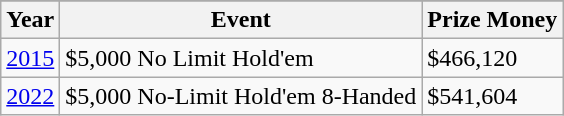<table class="wikitable">
<tr>
</tr>
<tr>
<th>Year</th>
<th>Event</th>
<th>Prize Money</th>
</tr>
<tr>
<td><a href='#'>2015</a></td>
<td>$5,000 No Limit Hold'em</td>
<td>$466,120</td>
</tr>
<tr>
<td><a href='#'>2022</a></td>
<td>$5,000 No-Limit Hold'em 8-Handed</td>
<td>$541,604</td>
</tr>
</table>
